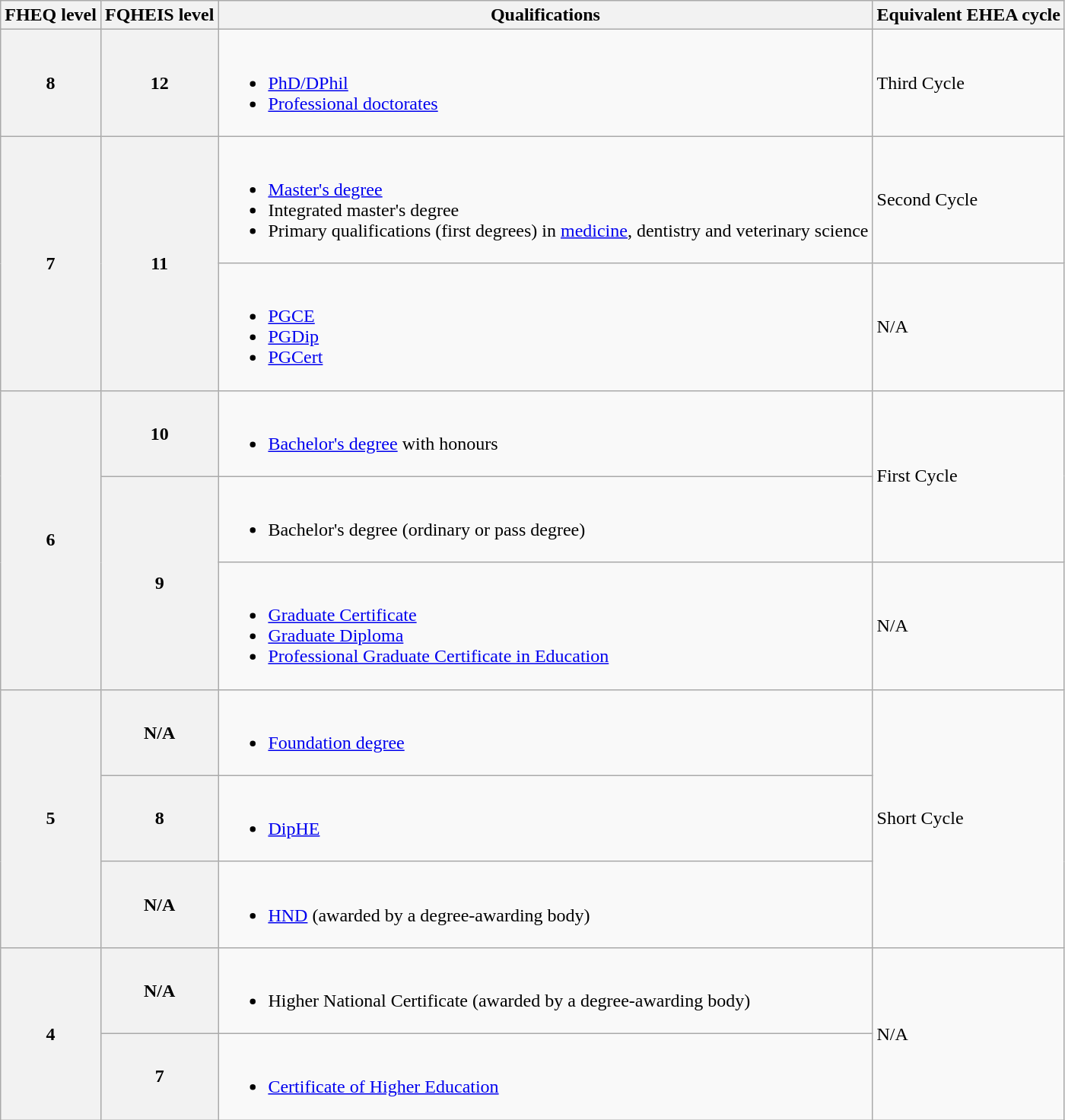<table class="wikitable">
<tr>
<th>FHEQ level</th>
<th>FQHEIS level</th>
<th>Qualifications</th>
<th>Equivalent EHEA cycle</th>
</tr>
<tr>
<th>8</th>
<th>12</th>
<td><br><ul><li><a href='#'>PhD/DPhil</a></li><li><a href='#'>Professional doctorates</a></li></ul></td>
<td>Third Cycle</td>
</tr>
<tr>
<th rowspan=2>7</th>
<th rowspan=2>11</th>
<td><br><ul><li><a href='#'>Master's degree</a></li><li>Integrated master's degree</li><li>Primary qualifications (first degrees) in <a href='#'>medicine</a>, dentistry and veterinary science</li></ul></td>
<td>Second Cycle</td>
</tr>
<tr>
<td><br><ul><li><a href='#'>PGCE</a></li><li><a href='#'>PGDip</a></li><li><a href='#'>PGCert</a></li></ul></td>
<td>N/A</td>
</tr>
<tr>
<th rowspan=3>6</th>
<th>10</th>
<td><br><ul><li><a href='#'>Bachelor's degree</a> with honours</li></ul></td>
<td rowspan=2>First Cycle</td>
</tr>
<tr>
<th rowspan =2>9</th>
<td><br><ul><li>Bachelor's degree (ordinary or pass degree)</li></ul></td>
</tr>
<tr>
<td><br><ul><li><a href='#'>Graduate Certificate</a></li><li><a href='#'>Graduate Diploma</a></li><li><a href='#'>Professional Graduate Certificate in Education</a></li></ul></td>
<td>N/A</td>
</tr>
<tr>
<th rowspan=3>5</th>
<th>N/A</th>
<td><br><ul><li><a href='#'>Foundation degree</a></li></ul></td>
<td rowspan=3>Short Cycle</td>
</tr>
<tr>
<th>8</th>
<td><br><ul><li><a href='#'>DipHE</a></li></ul></td>
</tr>
<tr>
<th>N/A</th>
<td><br><ul><li><a href='#'>HND</a> (awarded by a degree-awarding body)</li></ul></td>
</tr>
<tr>
<th rowspan=2>4</th>
<th>N/A</th>
<td><br><ul><li>Higher National Certificate (awarded by a degree-awarding body)</li></ul></td>
<td rowspan=2>N/A</td>
</tr>
<tr>
<th>7</th>
<td><br><ul><li><a href='#'>Certificate of Higher Education</a></li></ul></td>
</tr>
</table>
